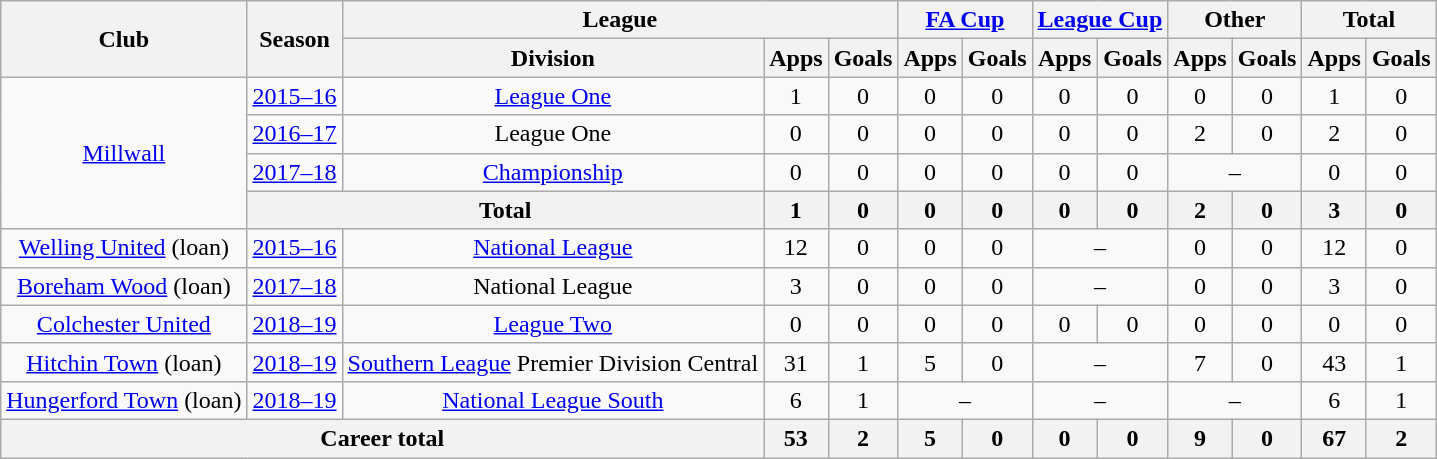<table class=wikitable style="text-align: center">
<tr>
<th rowspan=2>Club</th>
<th rowspan=2>Season</th>
<th colspan=3>League</th>
<th colspan=2><a href='#'>FA Cup</a></th>
<th colspan=2><a href='#'>League Cup</a></th>
<th colspan=2>Other</th>
<th colspan=2>Total</th>
</tr>
<tr>
<th>Division</th>
<th>Apps</th>
<th>Goals</th>
<th>Apps</th>
<th>Goals</th>
<th>Apps</th>
<th>Goals</th>
<th>Apps</th>
<th>Goals</th>
<th>Apps</th>
<th>Goals</th>
</tr>
<tr>
<td rowspan=4><a href='#'>Millwall</a></td>
<td><a href='#'>2015–16</a></td>
<td><a href='#'>League One</a></td>
<td>1</td>
<td>0</td>
<td>0</td>
<td>0</td>
<td>0</td>
<td>0</td>
<td>0</td>
<td>0</td>
<td>1</td>
<td>0</td>
</tr>
<tr>
<td><a href='#'>2016–17</a></td>
<td>League One</td>
<td>0</td>
<td>0</td>
<td>0</td>
<td>0</td>
<td>0</td>
<td>0</td>
<td>2</td>
<td>0</td>
<td>2</td>
<td>0</td>
</tr>
<tr>
<td><a href='#'>2017–18</a></td>
<td><a href='#'>Championship</a></td>
<td>0</td>
<td>0</td>
<td>0</td>
<td>0</td>
<td>0</td>
<td>0</td>
<td colspan=2>–</td>
<td>0</td>
<td>0</td>
</tr>
<tr>
<th colspan=2>Total</th>
<th>1</th>
<th>0</th>
<th>0</th>
<th>0</th>
<th>0</th>
<th>0</th>
<th>2</th>
<th>0</th>
<th>3</th>
<th>0</th>
</tr>
<tr>
<td><a href='#'>Welling United</a> (loan)</td>
<td><a href='#'>2015–16</a></td>
<td><a href='#'>National League</a></td>
<td>12</td>
<td>0</td>
<td>0</td>
<td>0</td>
<td colspan=2>–</td>
<td>0</td>
<td>0</td>
<td>12</td>
<td>0</td>
</tr>
<tr>
<td><a href='#'>Boreham Wood</a> (loan)</td>
<td><a href='#'>2017–18</a></td>
<td>National League</td>
<td>3</td>
<td>0</td>
<td>0</td>
<td>0</td>
<td colspan=2>–</td>
<td>0</td>
<td>0</td>
<td>3</td>
<td>0</td>
</tr>
<tr>
<td><a href='#'>Colchester United</a></td>
<td><a href='#'>2018–19</a></td>
<td><a href='#'>League Two</a></td>
<td>0</td>
<td>0</td>
<td>0</td>
<td>0</td>
<td>0</td>
<td>0</td>
<td>0</td>
<td>0</td>
<td>0</td>
<td>0</td>
</tr>
<tr>
<td><a href='#'>Hitchin Town</a> (loan)</td>
<td><a href='#'>2018–19</a></td>
<td><a href='#'>Southern League</a> Premier Division Central</td>
<td>31</td>
<td>1</td>
<td>5</td>
<td>0</td>
<td colspan=2>–</td>
<td>7</td>
<td>0</td>
<td>43</td>
<td>1</td>
</tr>
<tr>
<td><a href='#'>Hungerford Town</a> (loan)</td>
<td><a href='#'>2018–19</a></td>
<td><a href='#'>National League South</a></td>
<td>6</td>
<td>1</td>
<td colspan=2>–</td>
<td colspan=2>–</td>
<td colspan=2>–</td>
<td>6</td>
<td>1</td>
</tr>
<tr>
<th colspan=3>Career total</th>
<th>53</th>
<th>2</th>
<th>5</th>
<th>0</th>
<th>0</th>
<th>0</th>
<th>9</th>
<th>0</th>
<th>67</th>
<th>2</th>
</tr>
</table>
